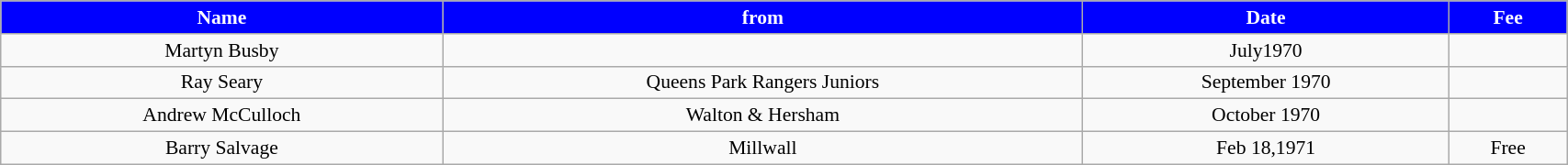<table class="wikitable" style="text-align:center; font-size:90%; width:90%;">
<tr>
<th style="background:#0000FF; color:#FFFFFF; text-align:center;"><strong>Name</strong></th>
<th style="background:#0000FF; color:#FFFFFF; text-align:center;">from</th>
<th style="background:#0000FF; color:#FFFFFF; text-align:center;">Date</th>
<th style="background:#0000FF; color:#FFFFFF; text-align:center;">Fee</th>
</tr>
<tr>
<td>Martyn Busby</td>
<td></td>
<td>July1970</td>
<td></td>
</tr>
<tr>
<td>Ray Seary</td>
<td>Queens Park Rangers Juniors</td>
<td>September 1970</td>
<td></td>
</tr>
<tr>
<td>Andrew McCulloch</td>
<td>Walton & Hersham</td>
<td>October 1970</td>
<td></td>
</tr>
<tr>
<td>Barry Salvage</td>
<td>Millwall</td>
<td>Feb 18,1971</td>
<td>Free</td>
</tr>
</table>
